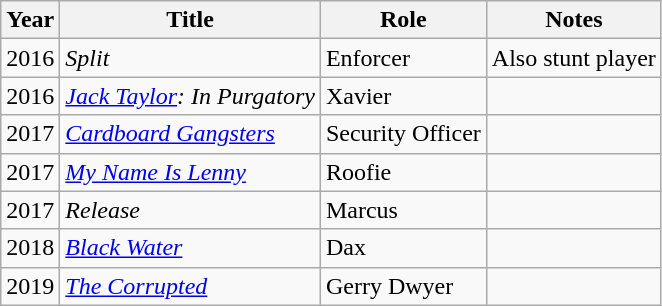<table class="wikitable">
<tr>
<th>Year</th>
<th>Title</th>
<th>Role</th>
<th>Notes</th>
</tr>
<tr>
<td>2016</td>
<td><em>Split</em></td>
<td>Enforcer</td>
<td>Also stunt player</td>
</tr>
<tr>
<td>2016</td>
<td><em><a href='#'>Jack Taylor</a>: In Purgatory</em></td>
<td>Xavier</td>
<td></td>
</tr>
<tr>
<td>2017</td>
<td><em><a href='#'>Cardboard Gangsters</a></em></td>
<td>Security Officer</td>
<td></td>
</tr>
<tr>
<td>2017</td>
<td><em><a href='#'>My Name Is Lenny</a></em></td>
<td>Roofie</td>
<td></td>
</tr>
<tr>
<td>2017</td>
<td><em>Release</em></td>
<td>Marcus</td>
<td></td>
</tr>
<tr>
<td>2018</td>
<td><em><a href='#'>Black Water</a></em></td>
<td>Dax</td>
<td></td>
</tr>
<tr>
<td>2019</td>
<td><em><a href='#'>The Corrupted</a></em></td>
<td>Gerry Dwyer</td>
<td></td>
</tr>
</table>
